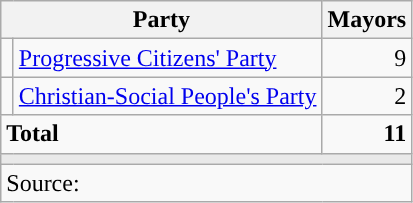<table class="wikitable" style="text-align:right">
<tr>
<th colspan="2">Party</th>
<th>Mayors</th>
</tr>
<tr>
<td width="1"></td>
<td align="left"><a href='#'>Progressive Citizens' Party</a></td>
<td>9</td>
</tr>
<tr>
<td width="1"></td>
<td align="left"><a href='#'>Christian-Social People's Party</a></td>
<td>2</td>
</tr>
<tr>
<td colspan="2" align="left"><strong>Total</strong></td>
<td><strong>11</strong></td>
</tr>
<tr>
<td colspan="3" style="color:inherit;background:#E9E9E9"></td>
</tr>
<tr>
<td colspan="3" align="left">Source: </td>
</tr>
</table>
